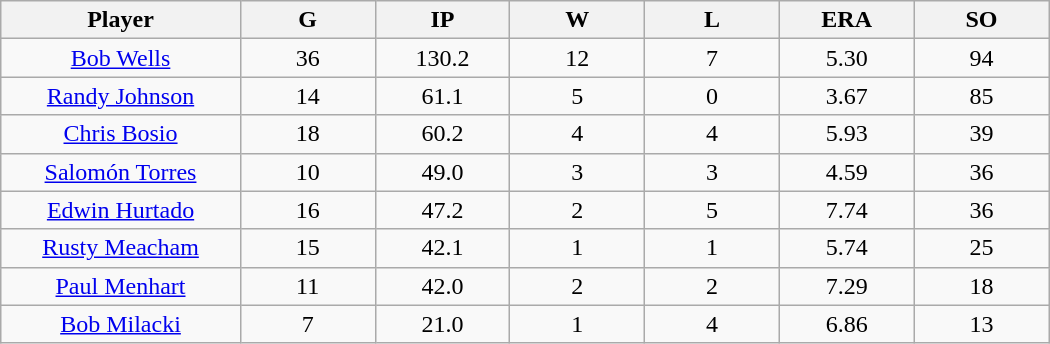<table class="wikitable sortable">
<tr>
<th bgcolor="#DDDDFF" width="16%">Player</th>
<th bgcolor="#DDDDFF" width="9%">G</th>
<th bgcolor="#DDDDFF" width="9%">IP</th>
<th bgcolor="#DDDDFF" width="9%">W</th>
<th bgcolor="#DDDDFF" width="9%">L</th>
<th bgcolor="#DDDDFF" width="9%">ERA</th>
<th bgcolor="#DDDDFF" width="9%">SO</th>
</tr>
<tr align=center>
<td><a href='#'>Bob Wells</a></td>
<td>36</td>
<td>130.2</td>
<td>12</td>
<td>7</td>
<td>5.30</td>
<td>94</td>
</tr>
<tr align=center>
<td><a href='#'>Randy Johnson</a></td>
<td>14</td>
<td>61.1</td>
<td>5</td>
<td>0</td>
<td>3.67</td>
<td>85</td>
</tr>
<tr align=center>
<td><a href='#'>Chris Bosio</a></td>
<td>18</td>
<td>60.2</td>
<td>4</td>
<td>4</td>
<td>5.93</td>
<td>39</td>
</tr>
<tr align=center>
<td><a href='#'>Salomón Torres</a></td>
<td>10</td>
<td>49.0</td>
<td>3</td>
<td>3</td>
<td>4.59</td>
<td>36</td>
</tr>
<tr align=center>
<td><a href='#'>Edwin Hurtado</a></td>
<td>16</td>
<td>47.2</td>
<td>2</td>
<td>5</td>
<td>7.74</td>
<td>36</td>
</tr>
<tr align=center>
<td><a href='#'>Rusty Meacham</a></td>
<td>15</td>
<td>42.1</td>
<td>1</td>
<td>1</td>
<td>5.74</td>
<td>25</td>
</tr>
<tr align=center>
<td><a href='#'>Paul Menhart</a></td>
<td>11</td>
<td>42.0</td>
<td>2</td>
<td>2</td>
<td>7.29</td>
<td>18</td>
</tr>
<tr align=center>
<td><a href='#'>Bob Milacki</a></td>
<td>7</td>
<td>21.0</td>
<td>1</td>
<td>4</td>
<td>6.86</td>
<td>13</td>
</tr>
</table>
